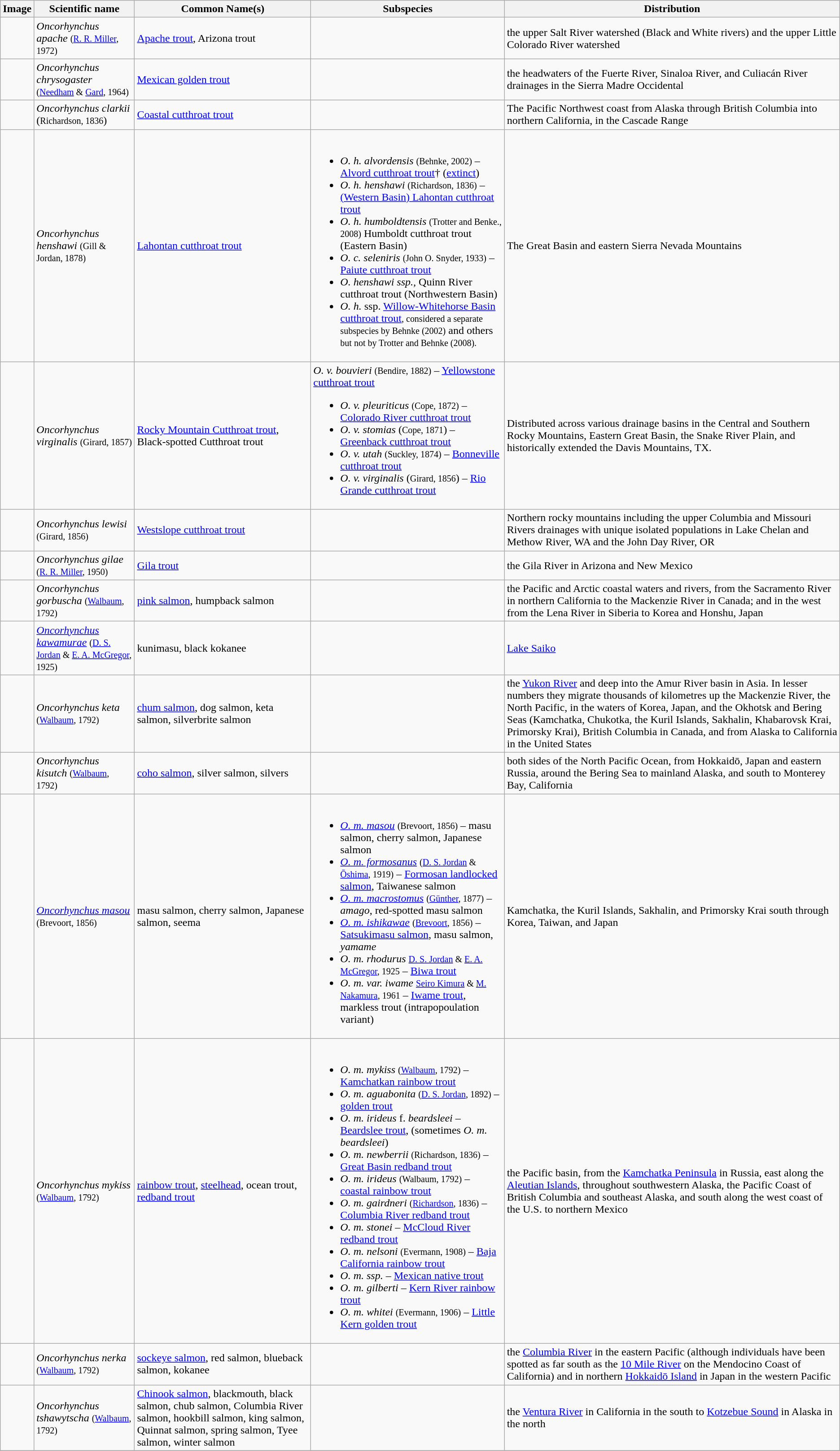<table class="wikitable">
<tr>
<th>Image</th>
<th>Scientific name</th>
<th>Common Name(s)</th>
<th>Subspecies</th>
<th>Distribution</th>
</tr>
<tr>
<td></td>
<td><em>Oncorhynchus apache</em> <small>(<a href='#'>R. R. Miller</a>, 1972)</small></td>
<td><a href='#'>Apache trout</a>, Arizona trout</td>
<td></td>
<td>the upper Salt River watershed (Black and White rivers) and the upper Little Colorado River watershed</td>
</tr>
<tr>
<td></td>
<td><em>Oncorhynchus chrysogaster</em> <small>(<a href='#'>Needham</a> & <a href='#'>Gard</a>, 1964)</small></td>
<td><a href='#'>Mexican golden trout</a></td>
<td></td>
<td>the headwaters of the Fuerte River, Sinaloa River, and Culiacán River drainages in the Sierra Madre Occidental</td>
</tr>
<tr>
<td></td>
<td><em>Oncorhynchus clarkii</em> (<small>Richardson, 1836</small>)</td>
<td><a href='#'>Coastal cutthroat trout</a></td>
<td></td>
<td>The Pacific Northwest coast from Alaska through British Columbia into northern California, in the Cascade Range</td>
</tr>
<tr>
<td></td>
<td><em>Oncorhynchus henshawi</em> <small>(Gill & Jordan, 1878)</small></td>
<td><a href='#'>Lahontan cutthroat trout</a></td>
<td><br><ul><li><em>O. h. alvordensis</em> <small>(Behnke, 2002)</small> – <a href='#'>Alvord cutthroat trout</a>† (<a href='#'>extinct</a>)</li><li><em>O. h. henshawi</em> <small>(Richardson, 1836)</small> – <a href='#'>(Western Basin) Lahontan cutthroat trout</a></li><li><em>O. h. humboldtensis</em> <small>(Trotter and Benke., 2008)</small> Humboldt cutthroat trout (Eastern Basin)</li><li><em>O. c. seleniris</em> <small>(John O. Snyder, 1933)</small> – <a href='#'>Paiute cutthroat trout</a></li><li><em>O. henshawi ssp.,</em> Quinn River cutthroat trout (Northwestern Basin)</li><li><em>O. h.</em> ssp. <a href='#'>Willow-Whitehorse Basin cutthroat trout</a><small>, considered a separate subspecies by Behnke (2002)</small> and others <small>but not by Trotter and Behnke (2008).</small></li></ul></td>
<td>The Great Basin and eastern Sierra Nevada Mountains</td>
</tr>
<tr>
<td></td>
<td><em>Oncorhynchus virginalis</em> <small>(Girard, 1857)</small></td>
<td><a href='#'>Rocky Mountain Cutthroat trout</a>, Black-spotted Cutthroat trout</td>
<td><em>O. v. bouvieri</em> <small>(Bendire, 1882)</small> – <a href='#'>Yellowstone cutthroat trout</a><br><ul><li><em>O. v. pleuriticus</em> <small>(Cope, 1872)</small> – <a href='#'>Colorado River cutthroat trout</a></li><li><em>O. v. stomias</em> (<small>Cope, 1871</small>) – <a href='#'>Greenback cutthroat trout</a></li><li><em>O. v. utah</em> <small>(Suckley, 1874)</small> – <a href='#'>Bonneville cutthroat trout</a></li><li><em>O. v. virginalis</em> (<small>Girard, 1856</small>) – <a href='#'>Rio Grande cutthroat trout</a></li></ul></td>
<td>Distributed across various drainage basins in the Central and Southern Rocky Mountains, Eastern Great Basin, the Snake River Plain, and historically extended the Davis Mountains, TX.</td>
</tr>
<tr>
<td></td>
<td><em>Oncorhynchus lewisi</em> <small>(Girard, 1856)</small></td>
<td><a href='#'>Westslope cutthroat trout</a></td>
<td></td>
<td>Northern rocky mountains including the upper Columbia and Missouri Rivers drainages with unique isolated populations in  Lake Chelan and Methow River, WA and the John Day River, OR</td>
</tr>
<tr>
<td></td>
<td><em>Oncorhynchus gilae</em> <small>(<a href='#'>R. R. Miller</a>, 1950)</small></td>
<td><a href='#'>Gila trout</a></td>
<td></td>
<td>the Gila River in Arizona and New Mexico</td>
</tr>
<tr>
<td><span></span><br><span></span></td>
<td><em>Oncorhynchus gorbuscha</em> <small>(<a href='#'>Walbaum</a>, 1792)</small></td>
<td><a href='#'>pink salmon</a>, humpback salmon</td>
<td></td>
<td>the Pacific and Arctic coastal waters and rivers, from the Sacramento River in northern California to the Mackenzie River in Canada; and in the west from the Lena River in Siberia to Korea and Honshu, Japan</td>
</tr>
<tr>
<td></td>
<td><em><a href='#'>Oncorhynchus kawamurae</a></em> <small>(<a href='#'>D. S. Jordan</a> & <a href='#'>E. A. McGregor</a>, 1925)</small></td>
<td>kunimasu, black kokanee</td>
<td></td>
<td><a href='#'>Lake Saiko</a></td>
</tr>
<tr>
<td><span></span><br><span></span></td>
<td><em>Oncorhynchus keta</em> <small>(<a href='#'>Walbaum</a>, 1792)</small></td>
<td><a href='#'>chum salmon</a>, dog salmon, keta salmon, silverbrite salmon</td>
<td></td>
<td>the <a href='#'>Yukon River</a> and deep into the Amur River basin in Asia. In lesser numbers they migrate thousands of kilometres up the Mackenzie River, the North Pacific, in the waters of Korea, Japan, and the Okhotsk and Bering Seas (Kamchatka, Chukotka, the Kuril Islands, Sakhalin, Khabarovsk Krai, Primorsky Krai), British Columbia in Canada, and from Alaska to California in the United States</td>
</tr>
<tr>
<td><br></td>
<td><em>Oncorhynchus kisutch</em> <small>(<a href='#'>Walbaum</a>, 1792)</small></td>
<td><a href='#'>coho salmon</a>, silver salmon, silvers</td>
<td></td>
<td>both sides of the North Pacific Ocean, from Hokkaidō, Japan and eastern Russia, around the Bering Sea to mainland Alaska, and south to Monterey Bay, California</td>
</tr>
<tr>
<td><span></span></td>
<td><em><a href='#'>Oncorhynchus masou</a></em> <small>(Brevoort, 1856)</small></td>
<td>masu salmon,  cherry salmon, Japanese salmon, seema</td>
<td><br><ul><li><em><a href='#'>O. m. masou</a></em> <small>(Brevoort, 1856)</small> – masu salmon, cherry salmon, Japanese salmon</li><li><em><a href='#'>O. m. formosanus</a></em> <small>(<a href='#'>D. S. Jordan</a> & <a href='#'>Ōshima</a>, 1919)</small> – <a href='#'>Formosan landlocked salmon</a>, Taiwanese salmon</li><li><em><a href='#'>O. m. macrostomus</a></em> <small>(<a href='#'>Günther</a>, 1877)</small> – <em>amago</em>, red-spotted masu salmon</li><li><em><a href='#'>O. m. ishikawae</a></em> <small>(<a href='#'>Brevoort</a>, 1856)</small> – <a href='#'>Satsukimasu salmon</a>, masu salmon, <em>yamame</em></li><li><em>O. m. rhodurus</em> <small><a href='#'>D. S. Jordan</a> & <a href='#'>E. A. McGregor</a>, 1925</small> – <a href='#'>Biwa trout</a></li><li><em>O. m. var. iwame</em> <small><a href='#'>Seiro Kimura</a> & <a href='#'>M. Nakamura</a>, 1961</small> – <a href='#'>Iwame trout</a>, markless trout (intrapopoulation variant)</li></ul></td>
<td>Kamchatka, the Kuril Islands, Sakhalin, and Primorsky Krai south through Korea, Taiwan, and Japan</td>
</tr>
<tr>
<td><span></span><br><span></span></td>
<td><em>Oncorhynchus mykiss</em> <small>(<a href='#'>Walbaum</a>, 1792)</small></td>
<td><a href='#'>rainbow trout</a>, <a href='#'>steelhead</a>, ocean trout, <a href='#'>redband trout</a></td>
<td><br><ul><li><em>O. m. mykiss</em> <small>(<a href='#'>Walbaum</a>, 1792)</small> – <a href='#'>Kamchatkan rainbow trout</a></li><li><em>O. m. aguabonita</em> <small>(<a href='#'>D. S. Jordan</a>, 1892)</small> – <a href='#'>golden trout</a></li><li><em>O. m. irideus</em> f. <em>beardsleei</em> – <a href='#'>Beardslee trout</a>, (sometimes <em>O. m. beardsleei</em>)</li><li><em>O. m. newberrii</em> <small>(Richardson, 1836)</small> – <a href='#'>Great Basin redband trout</a></li><li><em>O. m. irideus</em> <small>(Walbaum, 1792)</small> – <a href='#'>coastal rainbow trout</a></li><li><em>O. m. gairdneri</em> <small> (<a href='#'>Richardson</a>, 1836)</small>  – <a href='#'>Columbia River redband trout</a></li><li><em>O. m. stonei</em> – <a href='#'>McCloud River redband trout</a></li><li><em>O. m. nelsoni</em> <small>(Evermann, 1908)</small> – <a href='#'>Baja California rainbow trout</a></li><li><em>O. m. ssp.</em> – <a href='#'>Mexican native trout</a></li><li><em>O. m. gilberti</em> – <a href='#'>Kern River rainbow trout</a></li><li><em>O. m. whitei</em> <small>(Evermann, 1906)</small> – <a href='#'>Little Kern golden trout</a></li></ul></td>
<td>the Pacific basin, from the <a href='#'>Kamchatka Peninsula</a> in Russia, east along the <a href='#'>Aleutian Islands</a>, throughout southwestern Alaska, the Pacific Coast of British Columbia and southeast Alaska, and south along the west coast of the U.S. to northern Mexico</td>
</tr>
<tr>
<td><span></span><br><span></span></td>
<td><em>Oncorhynchus nerka</em> <small>(<a href='#'>Walbaum</a>, 1792)</small></td>
<td><a href='#'>sockeye salmon</a>, red salmon, blueback salmon, kokanee</td>
<td></td>
<td>the <a href='#'>Columbia River</a> in the eastern Pacific (although individuals have been spotted as far south as the <a href='#'>10 Mile River</a> on the Mendocino Coast of California) and in northern <a href='#'>Hokkaidō Island</a> in Japan in the western Pacific</td>
</tr>
<tr>
<td><br></td>
<td><em>Oncorhynchus tshawytscha</em> <small>(<a href='#'>Walbaum</a>, 1792)</small></td>
<td><a href='#'>Chinook salmon</a>, blackmouth,  black salmon, chub salmon, Columbia River salmon, hookbill salmon, king salmon, Quinnat salmon, spring salmon, Tyee salmon, winter salmon</td>
<td></td>
<td>the <a href='#'>Ventura River</a> in California in the south to <a href='#'>Kotzebue Sound</a> in Alaska in the north</td>
</tr>
<tr>
</tr>
</table>
